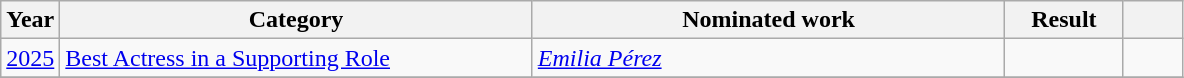<table class="wikitable">
<tr>
<th scope="col" style="width:5%;">Year</th>
<th scope="col" style="width:40%;">Category</th>
<th scope="col" style="width:40%;">Nominated work</th>
<th scope="col" style="width:10%;">Result</th>
<th scope="col" style="width:5%;"></th>
</tr>
<tr>
<td align="center"><a href='#'>2025</a></td>
<td><a href='#'>Best Actress in a Supporting Role</a></td>
<td><em><a href='#'>Emilia Pérez</a></em></td>
<td></td>
<td align="center"></td>
</tr>
<tr>
</tr>
</table>
